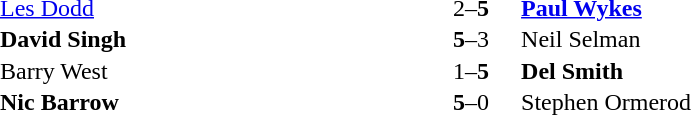<table width="50%" cellspacing="1">
<tr>
<th width=45%></th>
<th width=10%></th>
<th width=45%></th>
</tr>
<tr>
<td> <a href='#'>Les Dodd</a></td>
<td align="center">2–<strong>5</strong></td>
<td> <strong><a href='#'>Paul Wykes</a></strong></td>
</tr>
<tr>
<td> <strong>David Singh</strong></td>
<td align="center"><strong>5</strong>–3</td>
<td> Neil Selman</td>
</tr>
<tr>
<td> Barry West</td>
<td align="center">1–<strong>5</strong></td>
<td> <strong>Del Smith</strong></td>
</tr>
<tr>
<td> <strong>Nic Barrow</strong></td>
<td align="center"><strong>5</strong>–0</td>
<td> Stephen Ormerod</td>
</tr>
<tr>
</tr>
</table>
